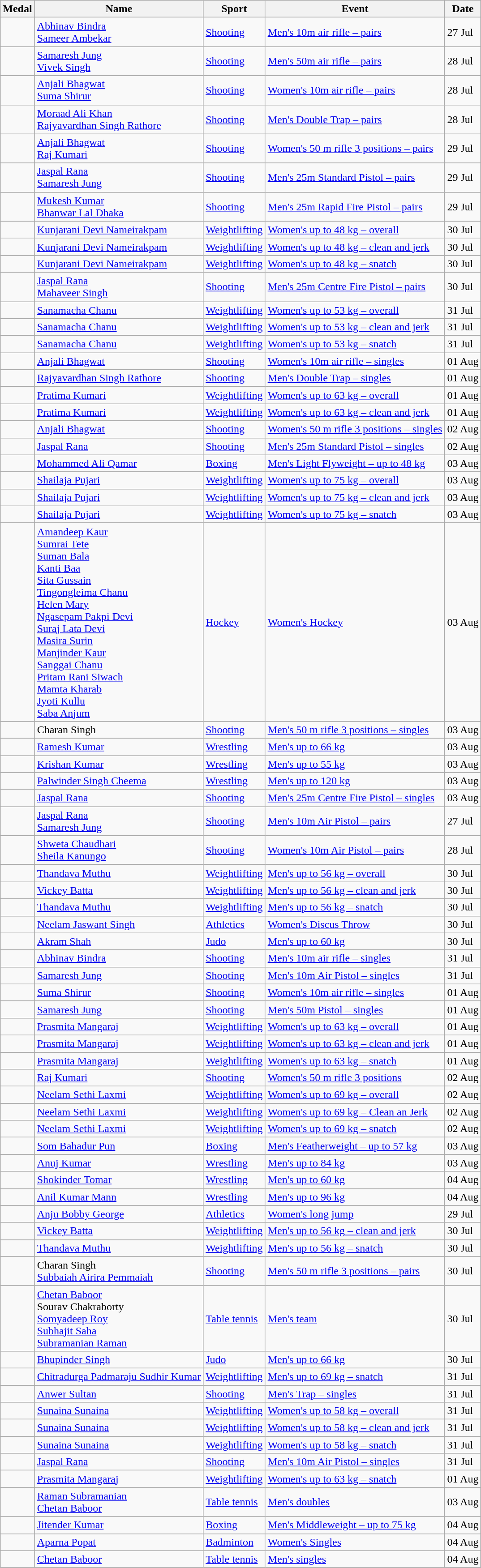<table class="wikitable sortable">
<tr>
<th>Medal</th>
<th>Name</th>
<th>Sport</th>
<th>Event</th>
<th>Date</th>
</tr>
<tr>
<td></td>
<td><a href='#'>Abhinav Bindra</a><br><a href='#'>Sameer Ambekar</a></td>
<td><a href='#'>Shooting</a></td>
<td><a href='#'>Men's 10m air rifle – pairs</a></td>
<td>27 Jul</td>
</tr>
<tr>
<td></td>
<td><a href='#'>Samaresh Jung</a><br><a href='#'>Vivek Singh</a></td>
<td><a href='#'>Shooting</a></td>
<td><a href='#'>Men's 50m air rifle – pairs</a></td>
<td>28 Jul</td>
</tr>
<tr>
<td></td>
<td><a href='#'>Anjali Bhagwat</a><br><a href='#'>Suma Shirur</a></td>
<td><a href='#'>Shooting</a></td>
<td><a href='#'>Women's 10m air rifle – pairs</a></td>
<td>28 Jul</td>
</tr>
<tr>
<td></td>
<td><a href='#'>Moraad Ali Khan</a><br><a href='#'>Rajyavardhan Singh Rathore</a></td>
<td><a href='#'>Shooting</a></td>
<td><a href='#'>Men's Double Trap – pairs</a></td>
<td>28 Jul</td>
</tr>
<tr>
<td></td>
<td><a href='#'>Anjali Bhagwat</a><br><a href='#'>Raj Kumari</a></td>
<td><a href='#'>Shooting</a></td>
<td><a href='#'>Women's 50 m rifle 3 positions – pairs</a></td>
<td>29 Jul</td>
</tr>
<tr>
<td></td>
<td><a href='#'>Jaspal Rana</a><br><a href='#'>Samaresh Jung</a></td>
<td><a href='#'>Shooting</a></td>
<td><a href='#'>Men's 25m Standard Pistol – pairs</a></td>
<td>29 Jul</td>
</tr>
<tr>
<td></td>
<td><a href='#'>Mukesh Kumar</a><br><a href='#'>Bhanwar Lal Dhaka</a></td>
<td><a href='#'>Shooting</a></td>
<td><a href='#'>Men's 25m Rapid Fire Pistol – pairs</a></td>
<td>29 Jul</td>
</tr>
<tr>
<td></td>
<td><a href='#'>Kunjarani Devi Nameirakpam</a></td>
<td><a href='#'>Weightlifting</a></td>
<td><a href='#'>Women's up to 48 kg – overall</a></td>
<td>30 Jul</td>
</tr>
<tr>
<td></td>
<td><a href='#'>Kunjarani Devi Nameirakpam</a></td>
<td><a href='#'>Weightlifting</a></td>
<td><a href='#'>Women's up to 48 kg – clean and jerk</a></td>
<td>30 Jul</td>
</tr>
<tr>
<td></td>
<td><a href='#'>Kunjarani Devi Nameirakpam</a></td>
<td><a href='#'>Weightlifting</a></td>
<td><a href='#'>Women's up to 48 kg – snatch</a></td>
<td>30 Jul</td>
</tr>
<tr>
<td></td>
<td><a href='#'>Jaspal Rana</a><br><a href='#'>Mahaveer Singh</a></td>
<td><a href='#'>Shooting</a></td>
<td><a href='#'>Men's 25m Centre Fire Pistol – pairs</a></td>
<td>30 Jul</td>
</tr>
<tr>
<td></td>
<td><a href='#'>Sanamacha Chanu</a></td>
<td><a href='#'>Weightlifting</a></td>
<td><a href='#'>Women's up to 53 kg – overall</a></td>
<td>31 Jul</td>
</tr>
<tr>
<td></td>
<td><a href='#'>Sanamacha Chanu</a></td>
<td><a href='#'>Weightlifting</a></td>
<td><a href='#'>Women's up to 53 kg – clean and jerk</a></td>
<td>31 Jul</td>
</tr>
<tr>
<td></td>
<td><a href='#'>Sanamacha Chanu</a></td>
<td><a href='#'>Weightlifting</a></td>
<td><a href='#'>Women's up to 53 kg – snatch</a></td>
<td>31 Jul</td>
</tr>
<tr>
<td></td>
<td><a href='#'>Anjali Bhagwat</a></td>
<td><a href='#'>Shooting</a></td>
<td><a href='#'>Women's 10m air rifle – singles</a></td>
<td>01 Aug</td>
</tr>
<tr>
<td></td>
<td><a href='#'>Rajyavardhan Singh Rathore</a></td>
<td><a href='#'>Shooting</a></td>
<td><a href='#'>Men's Double Trap – singles</a></td>
<td>01 Aug</td>
</tr>
<tr>
<td></td>
<td><a href='#'>Pratima Kumari</a></td>
<td><a href='#'>Weightlifting</a></td>
<td><a href='#'>Women's up to 63 kg – overall</a></td>
<td>01 Aug</td>
</tr>
<tr>
<td></td>
<td><a href='#'>Pratima Kumari</a></td>
<td><a href='#'>Weightlifting</a></td>
<td><a href='#'>Women's up to 63 kg – clean and jerk</a></td>
<td>01 Aug</td>
</tr>
<tr>
<td></td>
<td><a href='#'>Anjali Bhagwat</a></td>
<td><a href='#'>Shooting</a></td>
<td><a href='#'>Women's 50 m rifle 3 positions – singles</a></td>
<td>02 Aug</td>
</tr>
<tr>
<td></td>
<td><a href='#'>Jaspal Rana</a></td>
<td><a href='#'>Shooting</a></td>
<td><a href='#'>Men's 25m Standard Pistol – singles</a></td>
<td>02 Aug</td>
</tr>
<tr>
<td></td>
<td><a href='#'>Mohammed Ali Qamar</a></td>
<td><a href='#'>Boxing</a></td>
<td><a href='#'>Men's Light Flyweight – up to 48 kg</a></td>
<td>03 Aug</td>
</tr>
<tr>
<td></td>
<td><a href='#'>Shailaja Pujari</a></td>
<td><a href='#'>Weightlifting</a></td>
<td><a href='#'>Women's up to 75 kg – overall</a></td>
<td>03 Aug</td>
</tr>
<tr>
<td></td>
<td><a href='#'>Shailaja Pujari</a></td>
<td><a href='#'>Weightlifting</a></td>
<td><a href='#'>Women's up to 75 kg – clean and jerk</a></td>
<td>03 Aug</td>
</tr>
<tr>
<td></td>
<td><a href='#'>Shailaja Pujari</a></td>
<td><a href='#'>Weightlifting</a></td>
<td><a href='#'>Women's up to 75 kg – snatch</a></td>
<td>03 Aug</td>
</tr>
<tr>
<td></td>
<td><a href='#'>Amandeep Kaur</a><br><a href='#'>Sumrai Tete</a><br><a href='#'>Suman Bala</a><br><a href='#'>Kanti Baa</a><br><a href='#'>Sita Gussain</a><br><a href='#'>Tingongleima Chanu</a><br><a href='#'>Helen Mary</a><br><a href='#'>Ngasepam Pakpi Devi</a><br><a href='#'>Suraj Lata Devi</a><br><a href='#'>Masira Surin</a><br><a href='#'>Manjinder Kaur</a><br><a href='#'>Sanggai Chanu</a><br><a href='#'>Pritam Rani Siwach</a><br><a href='#'>Mamta Kharab</a><br><a href='#'>Jyoti Kullu</a><br><a href='#'>Saba Anjum</a></td>
<td><a href='#'>Hockey</a></td>
<td><a href='#'>Women's Hockey</a></td>
<td>03 Aug</td>
</tr>
<tr>
<td></td>
<td>Charan Singh</td>
<td><a href='#'>Shooting</a></td>
<td><a href='#'>Men's 50 m rifle 3 positions – singles</a></td>
<td>03 Aug</td>
</tr>
<tr>
<td></td>
<td><a href='#'>Ramesh Kumar</a></td>
<td><a href='#'>Wrestling</a></td>
<td><a href='#'>Men's up to 66 kg</a></td>
<td>03 Aug</td>
</tr>
<tr>
<td></td>
<td><a href='#'>Krishan Kumar</a></td>
<td><a href='#'>Wrestling</a></td>
<td><a href='#'>Men's up to 55 kg</a></td>
<td>03 Aug</td>
</tr>
<tr>
<td></td>
<td><a href='#'>Palwinder Singh Cheema</a></td>
<td><a href='#'>Wrestling</a></td>
<td><a href='#'>Men's up to 120 kg</a></td>
<td>03 Aug</td>
</tr>
<tr>
<td></td>
<td><a href='#'>Jaspal Rana</a></td>
<td><a href='#'>Shooting</a></td>
<td><a href='#'>Men's 25m Centre Fire Pistol – singles</a></td>
<td>03 Aug</td>
</tr>
<tr>
<td></td>
<td><a href='#'>Jaspal Rana</a><br><a href='#'>Samaresh Jung</a></td>
<td><a href='#'>Shooting</a></td>
<td><a href='#'>Men's 10m Air Pistol – pairs</a></td>
<td>27 Jul</td>
</tr>
<tr>
<td></td>
<td><a href='#'>Shweta Chaudhari</a><br><a href='#'>Sheila Kanungo</a></td>
<td><a href='#'>Shooting</a></td>
<td><a href='#'>Women's 10m Air Pistol – pairs</a></td>
<td>28 Jul</td>
</tr>
<tr>
<td></td>
<td><a href='#'>Thandava Muthu</a></td>
<td><a href='#'>Weightlifting</a></td>
<td><a href='#'>Men's up to 56 kg – overall</a></td>
<td>30 Jul</td>
</tr>
<tr>
<td></td>
<td><a href='#'>Vickey Batta</a></td>
<td><a href='#'>Weightlifting</a></td>
<td><a href='#'>Men's up to 56 kg – clean and jerk</a></td>
<td>30 Jul</td>
</tr>
<tr>
<td></td>
<td><a href='#'>Thandava Muthu</a></td>
<td><a href='#'>Weightlifting</a></td>
<td><a href='#'>Men's up to 56 kg – snatch</a></td>
<td>30 Jul</td>
</tr>
<tr>
<td></td>
<td><a href='#'>Neelam Jaswant Singh</a></td>
<td><a href='#'>Athletics</a></td>
<td><a href='#'>Women's Discus Throw</a></td>
<td>30 Jul</td>
</tr>
<tr>
<td></td>
<td><a href='#'>Akram Shah</a></td>
<td><a href='#'>Judo</a></td>
<td><a href='#'>Men's up to 60 kg</a></td>
<td>30 Jul</td>
</tr>
<tr>
<td></td>
<td><a href='#'>Abhinav Bindra</a></td>
<td><a href='#'>Shooting</a></td>
<td><a href='#'>Men's 10m air rifle – singles</a></td>
<td>31 Jul</td>
</tr>
<tr>
<td></td>
<td><a href='#'>Samaresh Jung</a></td>
<td><a href='#'>Shooting</a></td>
<td><a href='#'>Men's 10m Air Pistol – singles</a></td>
<td>31 Jul</td>
</tr>
<tr>
<td></td>
<td><a href='#'>Suma Shirur</a></td>
<td><a href='#'>Shooting</a></td>
<td><a href='#'>Women's 10m air rifle – singles</a></td>
<td>01 Aug</td>
</tr>
<tr>
<td></td>
<td><a href='#'>Samaresh Jung</a></td>
<td><a href='#'>Shooting</a></td>
<td><a href='#'>Men's 50m Pistol – singles</a></td>
<td>01 Aug</td>
</tr>
<tr>
<td></td>
<td><a href='#'>Prasmita Mangaraj</a></td>
<td><a href='#'>Weightlifting</a></td>
<td><a href='#'>Women's up to 63 kg – overall</a></td>
<td>01 Aug</td>
</tr>
<tr>
<td></td>
<td><a href='#'>Prasmita Mangaraj</a></td>
<td><a href='#'>Weightlifting</a></td>
<td><a href='#'>Women's up to 63 kg – clean and jerk</a></td>
<td>01 Aug</td>
</tr>
<tr>
<td></td>
<td><a href='#'>Prasmita Mangaraj</a></td>
<td><a href='#'>Weightlifting</a></td>
<td><a href='#'>Women's up to 63 kg – snatch</a></td>
<td>01 Aug</td>
</tr>
<tr>
<td></td>
<td><a href='#'>Raj Kumari</a></td>
<td><a href='#'>Shooting</a></td>
<td><a href='#'>Women's 50 m rifle 3 positions</a></td>
<td>02 Aug</td>
</tr>
<tr>
<td></td>
<td><a href='#'>Neelam Sethi Laxmi</a></td>
<td><a href='#'>Weightlifting</a></td>
<td><a href='#'>Women's up to 69 kg – overall</a></td>
<td>02 Aug</td>
</tr>
<tr>
<td></td>
<td><a href='#'>Neelam Sethi Laxmi</a></td>
<td><a href='#'>Weightlifting</a></td>
<td><a href='#'>Women's up to 69 kg – Clean an Jerk</a></td>
<td>02 Aug</td>
</tr>
<tr>
<td></td>
<td><a href='#'>Neelam Sethi Laxmi</a></td>
<td><a href='#'>Weightlifting</a></td>
<td><a href='#'>Women's up to 69 kg – snatch</a></td>
<td>02 Aug</td>
</tr>
<tr>
<td></td>
<td><a href='#'>Som Bahadur Pun</a></td>
<td><a href='#'>Boxing</a></td>
<td><a href='#'>Men's Featherweight – up to 57 kg</a></td>
<td>03 Aug</td>
</tr>
<tr>
<td></td>
<td><a href='#'>Anuj Kumar</a></td>
<td><a href='#'>Wrestling</a></td>
<td><a href='#'>Men's up to 84 kg</a></td>
<td>03 Aug</td>
</tr>
<tr>
<td></td>
<td><a href='#'>Shokinder Tomar</a></td>
<td><a href='#'>Wrestling</a></td>
<td><a href='#'>Men's up to 60 kg</a></td>
<td>04 Aug</td>
</tr>
<tr>
<td></td>
<td><a href='#'>Anil Kumar Mann</a></td>
<td><a href='#'>Wrestling</a></td>
<td><a href='#'>Men's up to 96 kg</a></td>
<td>04 Aug</td>
</tr>
<tr>
<td></td>
<td><a href='#'>Anju Bobby George</a></td>
<td><a href='#'>Athletics</a></td>
<td><a href='#'>Women's long jump</a></td>
<td>29 Jul</td>
</tr>
<tr>
<td></td>
<td><a href='#'>Vickey Batta</a></td>
<td><a href='#'>Weightlifting</a></td>
<td><a href='#'>Men's up to 56 kg – clean and jerk</a></td>
<td>30 Jul</td>
</tr>
<tr>
<td></td>
<td><a href='#'>Thandava Muthu</a></td>
<td><a href='#'>Weightlifting</a></td>
<td><a href='#'>Men's up to 56 kg – snatch</a></td>
<td>30 Jul</td>
</tr>
<tr>
<td></td>
<td>Charan Singh<br><a href='#'>Subbaiah Airira Pemmaiah</a></td>
<td><a href='#'>Shooting</a></td>
<td><a href='#'>Men's 50 m rifle 3 positions – pairs</a></td>
<td>30 Jul</td>
</tr>
<tr>
<td></td>
<td><a href='#'>Chetan Baboor</a><br>Sourav Chakraborty<br><a href='#'>Somyadeep Roy</a><br><a href='#'>Subhajit Saha</a><br><a href='#'>Subramanian Raman</a></td>
<td><a href='#'>Table tennis</a></td>
<td><a href='#'>Men's team</a></td>
<td>30 Jul</td>
</tr>
<tr>
<td></td>
<td><a href='#'>Bhupinder Singh</a></td>
<td><a href='#'>Judo</a></td>
<td><a href='#'>Men's up to 66 kg</a></td>
<td>30 Jul</td>
</tr>
<tr>
<td></td>
<td><a href='#'>Chitradurga Padmaraju Sudhir Kumar</a></td>
<td><a href='#'>Weightlifting</a></td>
<td><a href='#'>Men's up to 69 kg – snatch</a></td>
<td>31 Jul</td>
</tr>
<tr>
<td></td>
<td><a href='#'>Anwer Sultan</a></td>
<td><a href='#'>Shooting</a></td>
<td><a href='#'>Men's Trap – singles</a></td>
<td>31 Jul</td>
</tr>
<tr>
<td></td>
<td><a href='#'>Sunaina Sunaina</a></td>
<td><a href='#'>Weightlifting</a></td>
<td><a href='#'>Women's up to 58 kg – overall</a></td>
<td>31 Jul</td>
</tr>
<tr>
<td></td>
<td><a href='#'>Sunaina Sunaina</a></td>
<td><a href='#'>Weightlifting</a></td>
<td><a href='#'>Women's up to 58 kg – clean and jerk</a></td>
<td>31 Jul</td>
</tr>
<tr>
<td></td>
<td><a href='#'>Sunaina Sunaina</a></td>
<td><a href='#'>Weightlifting</a></td>
<td><a href='#'>Women's up to 58 kg – snatch</a></td>
<td>31 Jul</td>
</tr>
<tr>
<td></td>
<td><a href='#'>Jaspal Rana</a></td>
<td><a href='#'>Shooting</a></td>
<td><a href='#'>Men's 10m Air Pistol – singles</a></td>
<td>31 Jul</td>
</tr>
<tr>
<td></td>
<td><a href='#'>Prasmita Mangaraj</a></td>
<td><a href='#'>Weightlifting</a></td>
<td><a href='#'>Women's up to 63  kg – snatch</a></td>
<td>01 Aug</td>
</tr>
<tr>
<td></td>
<td><a href='#'>Raman Subramanian</a><br><a href='#'>Chetan Baboor</a></td>
<td><a href='#'>Table tennis</a></td>
<td><a href='#'>Men's doubles</a></td>
<td>03 Aug</td>
</tr>
<tr>
<td></td>
<td><a href='#'>Jitender Kumar</a></td>
<td><a href='#'>Boxing</a></td>
<td><a href='#'>Men's Middleweight – up to 75 kg</a></td>
<td>04 Aug</td>
</tr>
<tr>
<td></td>
<td><a href='#'>Aparna Popat</a></td>
<td><a href='#'>Badminton</a></td>
<td><a href='#'>Women's Singles</a></td>
<td>04 Aug</td>
</tr>
<tr>
<td></td>
<td><a href='#'>Chetan Baboor</a></td>
<td><a href='#'>Table tennis</a></td>
<td><a href='#'>Men's singles</a></td>
<td>04 Aug</td>
</tr>
</table>
